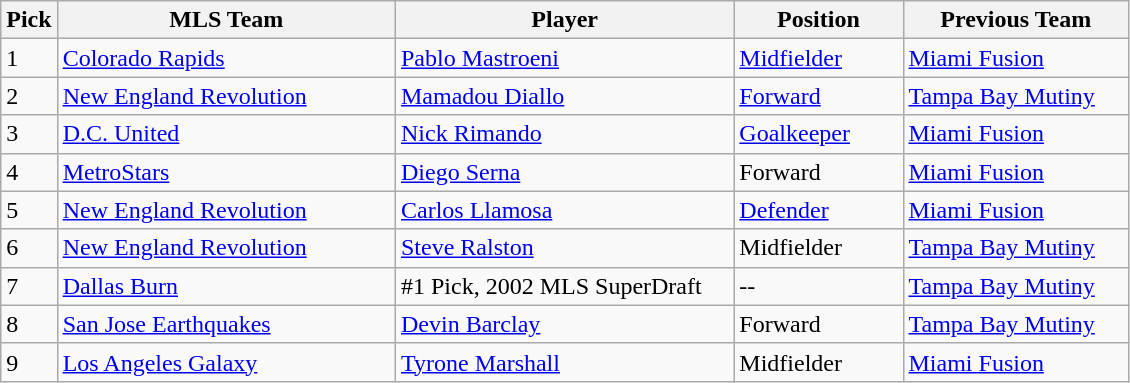<table class="wikitable">
<tr>
<th width="5%">Pick</th>
<th width="30%">MLS Team</th>
<th width="30%">Player</th>
<th width="15%">Position</th>
<th width="20%">Previous Team</th>
</tr>
<tr>
<td>1</td>
<td><a href='#'>Colorado Rapids</a></td>
<td><a href='#'>Pablo Mastroeni</a></td>
<td><a href='#'>Midfielder</a></td>
<td><a href='#'>Miami Fusion</a></td>
</tr>
<tr>
<td>2</td>
<td><a href='#'>New England Revolution</a></td>
<td><a href='#'>Mamadou Diallo</a></td>
<td><a href='#'>Forward</a></td>
<td><a href='#'>Tampa Bay Mutiny</a></td>
</tr>
<tr>
<td>3</td>
<td><a href='#'>D.C. United</a></td>
<td><a href='#'>Nick Rimando</a></td>
<td><a href='#'>Goalkeeper</a></td>
<td><a href='#'>Miami Fusion</a></td>
</tr>
<tr>
<td>4</td>
<td><a href='#'>MetroStars</a></td>
<td><a href='#'>Diego Serna</a></td>
<td>Forward</td>
<td><a href='#'>Miami Fusion</a></td>
</tr>
<tr>
<td>5</td>
<td><a href='#'>New England Revolution</a></td>
<td><a href='#'>Carlos Llamosa</a></td>
<td><a href='#'>Defender</a></td>
<td><a href='#'>Miami Fusion</a></td>
</tr>
<tr>
<td>6</td>
<td><a href='#'>New England Revolution</a></td>
<td><a href='#'>Steve Ralston</a></td>
<td>Midfielder</td>
<td><a href='#'>Tampa Bay Mutiny</a></td>
</tr>
<tr>
<td>7</td>
<td><a href='#'>Dallas Burn</a></td>
<td>#1 Pick, 2002 MLS SuperDraft</td>
<td>--</td>
<td><a href='#'>Tampa Bay Mutiny</a></td>
</tr>
<tr>
<td>8</td>
<td><a href='#'>San Jose Earthquakes</a></td>
<td><a href='#'>Devin Barclay</a></td>
<td>Forward</td>
<td><a href='#'>Tampa Bay Mutiny</a></td>
</tr>
<tr>
<td>9</td>
<td><a href='#'>Los Angeles Galaxy</a></td>
<td><a href='#'>Tyrone Marshall</a></td>
<td>Midfielder</td>
<td><a href='#'>Miami Fusion</a></td>
</tr>
</table>
